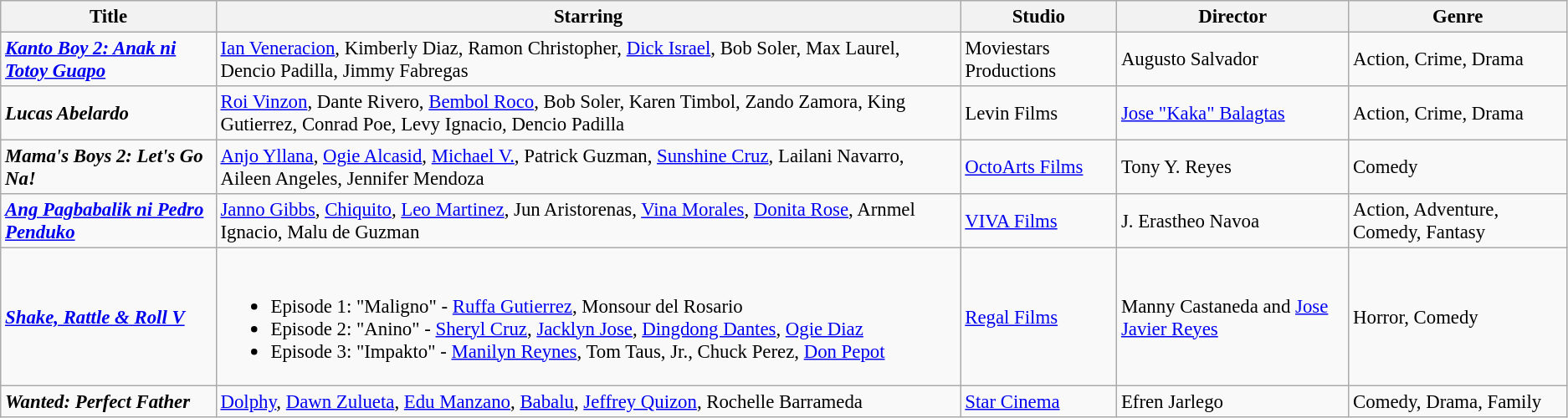<table class="wikitable" style="font-size:95%">
<tr>
<th>Title</th>
<th>Starring</th>
<th>Studio</th>
<th>Director</th>
<th>Genre</th>
</tr>
<tr>
<td><strong><em><a href='#'>Kanto Boy 2: Anak ni Totoy Guapo</a></em></strong></td>
<td><a href='#'>Ian Veneracion</a>, Kimberly Diaz, Ramon Christopher, <a href='#'>Dick Israel</a>, Bob Soler, Max Laurel, Dencio Padilla, Jimmy Fabregas</td>
<td>Moviestars Productions</td>
<td>Augusto Salvador</td>
<td>Action, Crime, Drama</td>
</tr>
<tr>
<td><strong><em>Lucas Abelardo</em></strong></td>
<td><a href='#'>Roi Vinzon</a>, Dante Rivero, <a href='#'>Bembol Roco</a>, Bob Soler, Karen Timbol, Zando Zamora, King Gutierrez, Conrad Poe, Levy Ignacio, Dencio Padilla</td>
<td>Levin Films</td>
<td><a href='#'>Jose "Kaka" Balagtas</a></td>
<td>Action, Crime, Drama</td>
</tr>
<tr>
<td><strong><em>Mama's Boys 2: Let's Go Na!</em></strong></td>
<td><a href='#'>Anjo Yllana</a>, <a href='#'>Ogie Alcasid</a>, <a href='#'>Michael V.</a>, Patrick Guzman, <a href='#'>Sunshine Cruz</a>, Lailani Navarro, Aileen Angeles, Jennifer Mendoza</td>
<td><a href='#'>OctoArts Films</a></td>
<td>Tony Y. Reyes</td>
<td>Comedy</td>
</tr>
<tr>
<td><strong><em><a href='#'>Ang Pagbabalik ni Pedro Penduko</a></em></strong></td>
<td><a href='#'>Janno Gibbs</a>, <a href='#'>Chiquito</a>, <a href='#'>Leo Martinez</a>, Jun Aristorenas, <a href='#'>Vina Morales</a>, <a href='#'>Donita Rose</a>, Arnmel Ignacio, Malu de Guzman</td>
<td><a href='#'>VIVA Films</a></td>
<td>J. Erastheo Navoa</td>
<td>Action, Adventure, Comedy, Fantasy</td>
</tr>
<tr>
<td><strong><em><a href='#'>Shake, Rattle & Roll V</a></em></strong></td>
<td><br><ul><li>Episode 1: "Maligno" - <a href='#'>Ruffa Gutierrez</a>, Monsour del Rosario</li><li>Episode 2: "Anino" - <a href='#'>Sheryl Cruz</a>, <a href='#'>Jacklyn Jose</a>, <a href='#'>Dingdong Dantes</a>, <a href='#'>Ogie Diaz</a></li><li>Episode 3: "Impakto" - <a href='#'>Manilyn Reynes</a>, Tom Taus, Jr., Chuck Perez, <a href='#'>Don Pepot</a></li></ul></td>
<td><a href='#'>Regal Films</a></td>
<td>Manny Castaneda and <a href='#'>Jose Javier Reyes</a></td>
<td>Horror, Comedy</td>
</tr>
<tr>
<td><strong><em>Wanted: Perfect Father</em></strong></td>
<td><a href='#'>Dolphy</a>, <a href='#'>Dawn Zulueta</a>, <a href='#'>Edu Manzano</a>, <a href='#'>Babalu</a>, <a href='#'>Jeffrey Quizon</a>, Rochelle Barrameda</td>
<td><a href='#'>Star Cinema</a></td>
<td>Efren Jarlego</td>
<td>Comedy, Drama, Family</td>
</tr>
</table>
